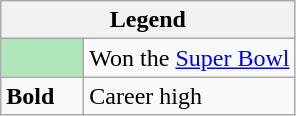<table class="wikitable mw-collapsible mw-collapsed">
<tr>
<th colspan="2">Legend</th>
</tr>
<tr>
<td style="background:#afe6ba; width:3em;"></td>
<td>Won the <a href='#'>Super Bowl</a></td>
</tr>
<tr>
<td><strong>Bold</strong></td>
<td>Career high</td>
</tr>
</table>
